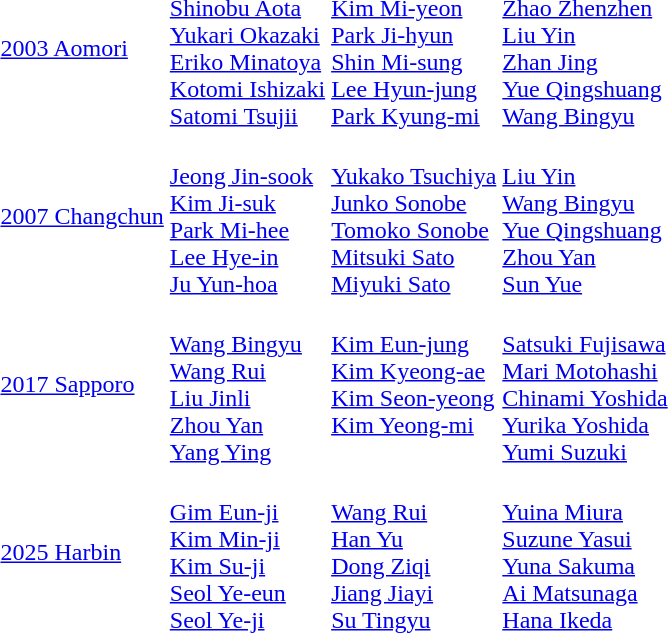<table>
<tr>
<td><a href='#'>2003 Aomori</a></td>
<td><br><a href='#'>Shinobu Aota</a><br><a href='#'>Yukari Okazaki</a><br><a href='#'>Eriko Minatoya</a><br><a href='#'>Kotomi Ishizaki</a><br><a href='#'>Satomi Tsujii</a></td>
<td><br><a href='#'>Kim Mi-yeon</a><br><a href='#'>Park Ji-hyun</a><br><a href='#'>Shin Mi-sung</a><br><a href='#'>Lee Hyun-jung</a><br><a href='#'>Park Kyung-mi</a></td>
<td><br><a href='#'>Zhao Zhenzhen</a><br><a href='#'>Liu Yin</a><br><a href='#'>Zhan Jing</a><br><a href='#'>Yue Qingshuang</a><br><a href='#'>Wang Bingyu</a></td>
</tr>
<tr>
<td><a href='#'>2007 Changchun</a></td>
<td><br><a href='#'>Jeong Jin-sook</a><br><a href='#'>Kim Ji-suk</a><br><a href='#'>Park Mi-hee</a><br><a href='#'>Lee Hye-in</a><br><a href='#'>Ju Yun-hoa</a></td>
<td><br><a href='#'>Yukako Tsuchiya</a><br><a href='#'>Junko Sonobe</a><br><a href='#'>Tomoko Sonobe</a><br><a href='#'>Mitsuki Sato</a><br><a href='#'>Miyuki Sato</a></td>
<td><br><a href='#'>Liu Yin</a><br><a href='#'>Wang Bingyu</a><br><a href='#'>Yue Qingshuang</a><br><a href='#'>Zhou Yan</a><br><a href='#'>Sun Yue</a></td>
</tr>
<tr>
<td><a href='#'>2017 Sapporo</a></td>
<td><br><a href='#'>Wang Bingyu</a><br><a href='#'>Wang Rui</a><br><a href='#'>Liu Jinli</a><br><a href='#'>Zhou Yan</a><br><a href='#'>Yang Ying</a></td>
<td valign=top><br><a href='#'>Kim Eun-jung</a><br><a href='#'>Kim Kyeong-ae</a><br><a href='#'>Kim Seon-yeong</a><br><a href='#'>Kim Yeong-mi</a></td>
<td><br><a href='#'>Satsuki Fujisawa</a><br><a href='#'>Mari Motohashi</a><br><a href='#'>Chinami Yoshida</a><br><a href='#'>Yurika Yoshida</a><br><a href='#'>Yumi Suzuki</a></td>
</tr>
<tr>
<td><a href='#'>2025 Harbin</a></td>
<td><br><a href='#'>Gim Eun-ji</a><br><a href='#'>Kim Min-ji</a><br><a href='#'>Kim Su-ji</a><br><a href='#'>Seol Ye-eun</a><br><a href='#'>Seol Ye-ji</a></td>
<td><br><a href='#'>Wang Rui</a><br><a href='#'>Han Yu</a><br><a href='#'>Dong Ziqi</a><br><a href='#'>Jiang Jiayi</a><br><a href='#'>Su Tingyu</a></td>
<td><br><a href='#'>Yuina Miura</a><br><a href='#'>Suzune Yasui</a><br><a href='#'>Yuna Sakuma</a><br><a href='#'>Ai Matsunaga</a><br><a href='#'>Hana Ikeda</a></td>
</tr>
</table>
